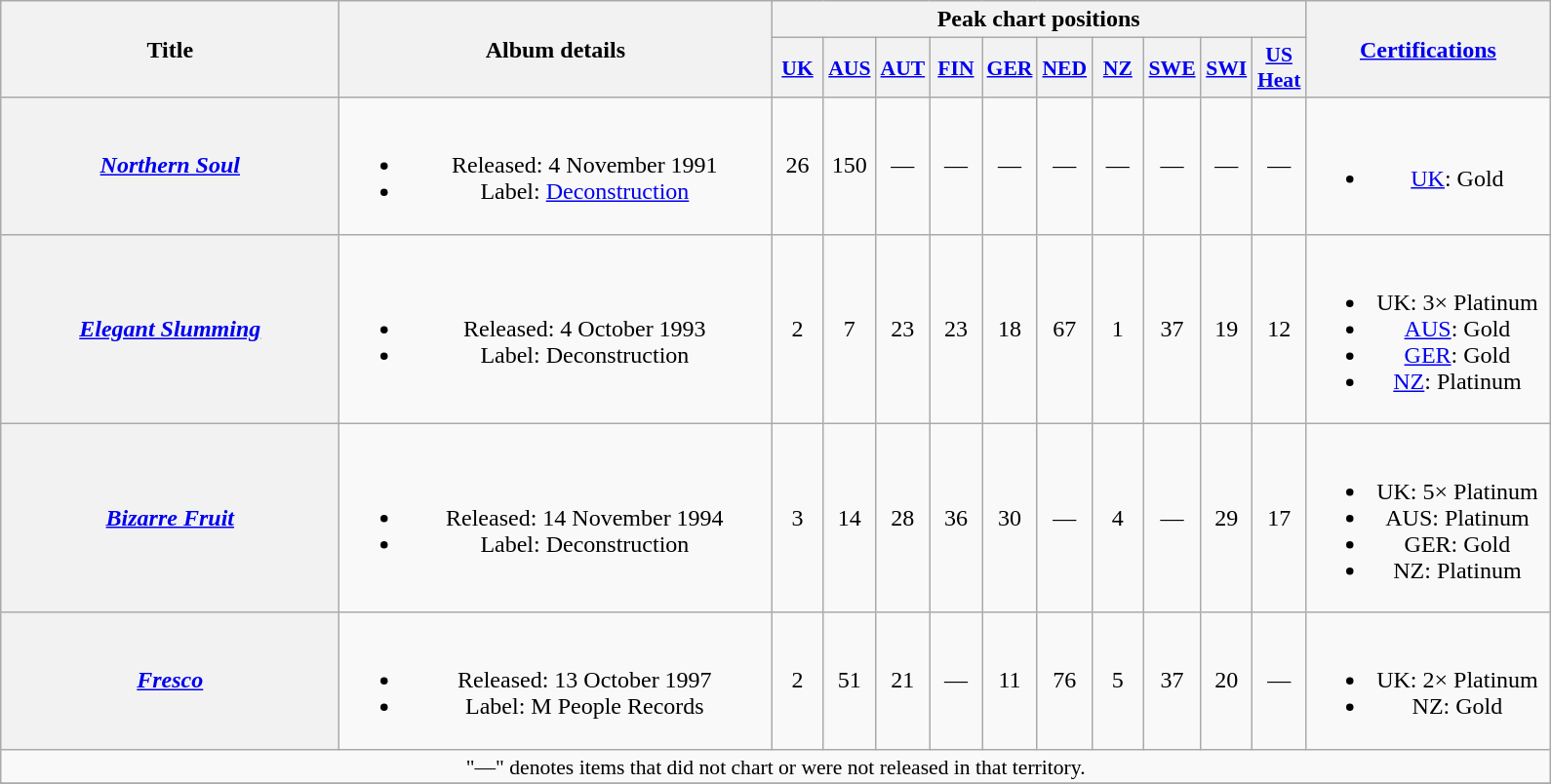<table class="wikitable plainrowheaders" style="text-align:center;">
<tr>
<th scope="col" rowspan="2" style="width:14em;">Title</th>
<th scope="col" rowspan="2" style="width:18em;">Album details</th>
<th scope="col" colspan="10">Peak chart positions</th>
<th rowspan="2" style="width:10em;"><a href='#'>Certifications</a></th>
</tr>
<tr>
<th style="width:2em;font-size:90%;"><a href='#'>UK</a><br></th>
<th style="width:2em;font-size:90%;"><a href='#'>AUS</a><br></th>
<th style="width:2em;font-size:90%;"><a href='#'>AUT</a><br></th>
<th style="width:2em;font-size:90%;"><a href='#'>FIN</a><br></th>
<th style="width:2em;font-size:90%;"><a href='#'>GER</a><br></th>
<th style="width:2em;font-size:90%;"><a href='#'>NED</a><br></th>
<th style="width:2em;font-size:90%;"><a href='#'>NZ</a><br></th>
<th style="width:2em;font-size:90%;"><a href='#'>SWE</a><br></th>
<th style="width:2em;font-size:90%;"><a href='#'>SWI</a><br></th>
<th style="width:2em;font-size:90%;"><a href='#'>US<br>Heat</a><br></th>
</tr>
<tr>
<th scope="row"><em><a href='#'>Northern Soul</a></em></th>
<td><br><ul><li>Released: 4 November 1991</li><li>Label: <a href='#'>Deconstruction</a> </li></ul></td>
<td>26</td>
<td>150</td>
<td>—</td>
<td>—</td>
<td>—</td>
<td>—</td>
<td>—</td>
<td>—</td>
<td>—</td>
<td>—</td>
<td><br><ul><li><a href='#'>UK</a>: Gold</li></ul></td>
</tr>
<tr>
<th scope="row"><em><a href='#'>Elegant Slumming</a></em></th>
<td><br><ul><li>Released: 4 October 1993</li><li>Label: Deconstruction </li></ul></td>
<td>2</td>
<td>7</td>
<td>23</td>
<td>23</td>
<td>18</td>
<td>67</td>
<td>1</td>
<td>37</td>
<td>19</td>
<td>12</td>
<td><br><ul><li>UK: 3× Platinum</li><li><a href='#'>AUS</a>: Gold</li><li><a href='#'>GER</a>: Gold</li><li><a href='#'>NZ</a>: Platinum</li></ul></td>
</tr>
<tr>
<th scope="row"><em><a href='#'>Bizarre Fruit</a></em></th>
<td><br><ul><li>Released: 14 November 1994</li><li>Label: Deconstruction </li></ul></td>
<td>3</td>
<td>14</td>
<td>28</td>
<td>36</td>
<td>30</td>
<td>—</td>
<td>4</td>
<td>—</td>
<td>29</td>
<td>17</td>
<td><br><ul><li>UK: 5× Platinum</li><li>AUS: Platinum</li><li>GER: Gold</li><li>NZ: Platinum</li></ul></td>
</tr>
<tr>
<th scope="row"><em><a href='#'>Fresco</a></em></th>
<td><br><ul><li>Released: 13 October 1997</li><li>Label: M People Records </li></ul></td>
<td>2</td>
<td>51</td>
<td>21</td>
<td>—</td>
<td>11</td>
<td>76</td>
<td>5</td>
<td>37</td>
<td>20</td>
<td>—</td>
<td><br><ul><li>UK: 2× Platinum</li><li>NZ: Gold</li></ul></td>
</tr>
<tr>
<td align="center" colspan="15" style="font-size:90%">"—" denotes items that did not chart or were not released in that territory.</td>
</tr>
<tr>
</tr>
</table>
